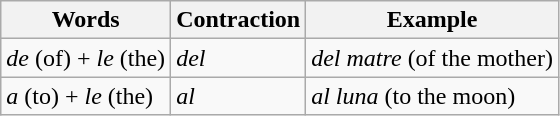<table class="wikitable">
<tr>
<th>Words</th>
<th>Contraction</th>
<th>Example</th>
</tr>
<tr>
<td><em>de</em> (of) + <em>le</em> (the)</td>
<td><em>del</em></td>
<td><em>del matre</em> (of the mother)</td>
</tr>
<tr>
<td><em>a</em> (to) + <em>le</em> (the)</td>
<td><em>al</em></td>
<td><em>al luna</em> (to the moon)</td>
</tr>
</table>
